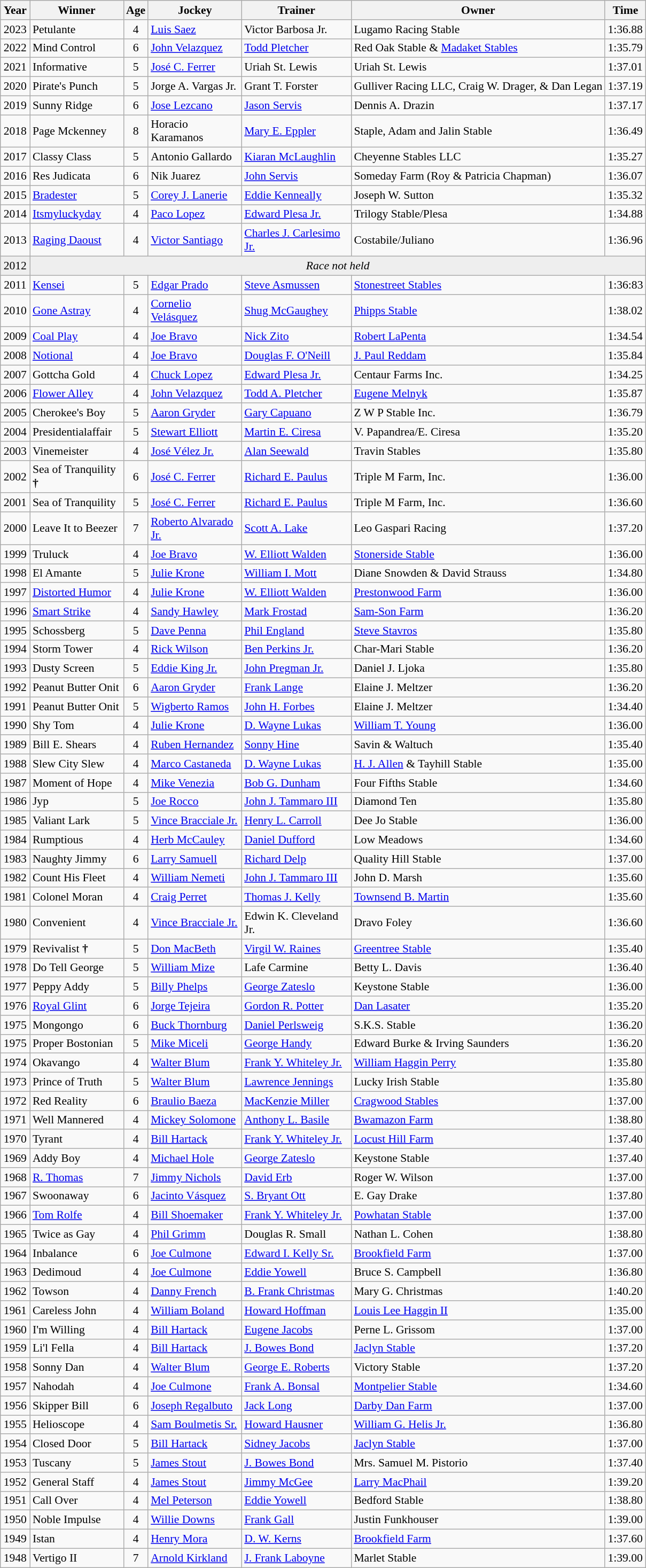<table class="wikitable sortable" style="font-size:90%">
<tr>
<th style="width:30px">Year<br></th>
<th style="width:110px">Winner<br></th>
<th style="width:20px">Age<br></th>
<th style="width:110px">Jockey<br></th>
<th style="width:130px">Trainer<br></th>
<th>Owner<br></th>
<th style="width:25px">Time<br></th>
</tr>
<tr>
<td align=center>2023</td>
<td>Petulante</td>
<td align=center>4</td>
<td><a href='#'>Luis Saez</a></td>
<td>Victor Barbosa Jr.</td>
<td>Lugamo Racing Stable</td>
<td>1:36.88</td>
</tr>
<tr>
<td align=center>2022</td>
<td>Mind Control</td>
<td align=center>6</td>
<td><a href='#'>John Velazquez</a></td>
<td><a href='#'>Todd Pletcher</a></td>
<td>Red Oak Stable & <a href='#'>Madaket Stables</a></td>
<td>1:35.79</td>
</tr>
<tr>
<td align=center>2021</td>
<td>Informative</td>
<td align=center>5</td>
<td><a href='#'>José C. Ferrer</a></td>
<td>Uriah St. Lewis</td>
<td>Uriah St. Lewis</td>
<td>1:37.01</td>
</tr>
<tr>
<td align=center>2020</td>
<td>Pirate's Punch</td>
<td align=center>5</td>
<td>Jorge A. Vargas Jr.</td>
<td>Grant T. Forster</td>
<td>Gulliver Racing LLC, Craig W. Drager, & Dan Legan</td>
<td>1:37.19</td>
</tr>
<tr>
<td align=center>2019</td>
<td>Sunny Ridge</td>
<td align=center>6</td>
<td><a href='#'>Jose Lezcano</a></td>
<td><a href='#'>Jason Servis</a></td>
<td>Dennis A. Drazin</td>
<td>1:37.17</td>
</tr>
<tr>
<td align=center>2018</td>
<td>Page Mckenney</td>
<td align=center>8</td>
<td>Horacio Karamanos</td>
<td><a href='#'>Mary E. Eppler</a></td>
<td>Staple, Adam and Jalin Stable</td>
<td>1:36.49</td>
</tr>
<tr>
<td align=center>2017</td>
<td>Classy Class</td>
<td align=center>5</td>
<td>Antonio Gallardo</td>
<td><a href='#'>Kiaran McLaughlin</a></td>
<td>Cheyenne Stables LLC</td>
<td>1:35.27</td>
</tr>
<tr>
<td align=center>2016</td>
<td>Res Judicata</td>
<td align=center>6</td>
<td>Nik Juarez</td>
<td><a href='#'>John Servis</a></td>
<td>Someday Farm (Roy & Patricia Chapman)</td>
<td>1:36.07</td>
</tr>
<tr>
<td align=center>2015</td>
<td><a href='#'>Bradester</a></td>
<td align=center>5</td>
<td><a href='#'>Corey J. Lanerie</a></td>
<td><a href='#'>Eddie Kenneally</a></td>
<td>Joseph W. Sutton</td>
<td>1:35.32</td>
</tr>
<tr>
<td align=center>2014</td>
<td><a href='#'>Itsmyluckyday</a></td>
<td align=center>4</td>
<td><a href='#'>Paco Lopez</a></td>
<td><a href='#'>Edward Plesa Jr.</a></td>
<td>Trilogy Stable/Plesa</td>
<td>1:34.88</td>
</tr>
<tr>
<td align=center>2013</td>
<td><a href='#'>Raging Daoust</a></td>
<td align=center>4</td>
<td><a href='#'>Victor Santiago</a></td>
<td><a href='#'>Charles J. Carlesimo Jr.</a></td>
<td>Costabile/Juliano</td>
<td>1:36.96</td>
</tr>
<tr bgcolor="#eeeeee">
<td align=center>2012</td>
<td colspan="6" align="center"><em>Race not held</em></td>
</tr>
<tr>
<td align=center>2011</td>
<td><a href='#'>Kensei</a></td>
<td align=center>5</td>
<td><a href='#'>Edgar Prado</a></td>
<td><a href='#'>Steve Asmussen</a></td>
<td><a href='#'>Stonestreet Stables</a></td>
<td>1:36:83</td>
</tr>
<tr>
<td align=center>2010</td>
<td><a href='#'>Gone Astray</a></td>
<td align=center>4</td>
<td><a href='#'>Cornelio Velásquez</a></td>
<td><a href='#'>Shug McGaughey</a></td>
<td><a href='#'>Phipps Stable</a></td>
<td>1:38.02</td>
</tr>
<tr>
<td align=center>2009</td>
<td><a href='#'>Coal Play</a></td>
<td align=center>4</td>
<td><a href='#'>Joe Bravo</a></td>
<td><a href='#'>Nick Zito</a></td>
<td><a href='#'>Robert LaPenta</a></td>
<td>1:34.54</td>
</tr>
<tr>
<td align=center>2008</td>
<td><a href='#'>Notional</a></td>
<td align=center>4</td>
<td><a href='#'>Joe Bravo</a></td>
<td><a href='#'>Douglas F. O'Neill</a></td>
<td><a href='#'>J. Paul Reddam</a></td>
<td>1:35.84</td>
</tr>
<tr>
<td align=center>2007</td>
<td>Gottcha Gold</td>
<td align=center>4</td>
<td><a href='#'>Chuck Lopez</a></td>
<td><a href='#'>Edward Plesa Jr.</a></td>
<td>Centaur Farms Inc.</td>
<td>1:34.25</td>
</tr>
<tr>
<td align=center>2006</td>
<td><a href='#'>Flower Alley</a></td>
<td align=center>4</td>
<td><a href='#'>John Velazquez</a></td>
<td><a href='#'>Todd A. Pletcher</a></td>
<td><a href='#'>Eugene Melnyk</a></td>
<td>1:35.87</td>
</tr>
<tr>
<td align=center>2005</td>
<td>Cherokee's Boy</td>
<td align=center>5</td>
<td><a href='#'>Aaron Gryder</a></td>
<td><a href='#'>Gary Capuano</a></td>
<td>Z W P Stable Inc.</td>
<td>1:36.79</td>
</tr>
<tr>
<td align=center>2004</td>
<td>Presidentialaffair</td>
<td align=center>5</td>
<td><a href='#'>Stewart Elliott</a></td>
<td><a href='#'>Martin E. Ciresa</a></td>
<td>V. Papandrea/E. Ciresa</td>
<td>1:35.20</td>
</tr>
<tr>
<td align=center>2003</td>
<td>Vinemeister</td>
<td align=center>4</td>
<td><a href='#'>José Vélez Jr.</a></td>
<td><a href='#'>Alan Seewald</a></td>
<td>Travin Stables</td>
<td>1:35.80</td>
</tr>
<tr>
<td align=center>2002</td>
<td>Sea of Tranquility <strong>†</strong></td>
<td align=center>6</td>
<td><a href='#'>José C. Ferrer</a></td>
<td><a href='#'>Richard E. Paulus</a></td>
<td>Triple M Farm, Inc.</td>
<td>1:36.00</td>
</tr>
<tr>
<td align=center>2001</td>
<td>Sea of Tranquility</td>
<td align=center>5</td>
<td><a href='#'>José C. Ferrer</a></td>
<td><a href='#'>Richard E. Paulus</a></td>
<td>Triple M Farm, Inc.</td>
<td>1:36.60</td>
</tr>
<tr>
<td align=center>2000</td>
<td>Leave It to Beezer</td>
<td align=center>7</td>
<td><a href='#'>Roberto Alvarado Jr.</a></td>
<td><a href='#'>Scott A. Lake</a></td>
<td>Leo Gaspari Racing</td>
<td>1:37.20</td>
</tr>
<tr>
<td align=center>1999</td>
<td>Truluck</td>
<td align=center>4</td>
<td><a href='#'>Joe Bravo</a></td>
<td><a href='#'>W. Elliott Walden</a></td>
<td><a href='#'>Stonerside Stable</a></td>
<td>1:36.00</td>
</tr>
<tr>
<td align=center>1998</td>
<td>El Amante</td>
<td align=center>5</td>
<td><a href='#'>Julie Krone</a></td>
<td><a href='#'>William I. Mott</a></td>
<td>Diane Snowden & David Strauss</td>
<td>1:34.80</td>
</tr>
<tr>
<td align=center>1997</td>
<td><a href='#'>Distorted Humor</a></td>
<td align=center>4</td>
<td><a href='#'>Julie Krone</a></td>
<td><a href='#'>W. Elliott Walden</a></td>
<td><a href='#'>Prestonwood Farm</a></td>
<td>1:36.00</td>
</tr>
<tr>
<td align=center>1996</td>
<td><a href='#'>Smart Strike</a></td>
<td align=center>4</td>
<td><a href='#'>Sandy Hawley</a></td>
<td><a href='#'>Mark Frostad</a></td>
<td><a href='#'>Sam-Son Farm</a></td>
<td>1:36.20</td>
</tr>
<tr>
<td align=center>1995</td>
<td>Schossberg</td>
<td align=center>5</td>
<td><a href='#'>Dave Penna</a></td>
<td><a href='#'>Phil England</a></td>
<td><a href='#'>Steve Stavros</a></td>
<td>1:35.80</td>
</tr>
<tr>
<td align=center>1994</td>
<td>Storm Tower</td>
<td align=center>4</td>
<td><a href='#'>Rick Wilson</a></td>
<td><a href='#'>Ben Perkins Jr.</a></td>
<td>Char-Mari Stable</td>
<td>1:36.20</td>
</tr>
<tr>
<td align=center>1993</td>
<td>Dusty Screen</td>
<td align=center>5</td>
<td><a href='#'>Eddie King Jr.</a></td>
<td><a href='#'>John Pregman Jr.</a></td>
<td>Daniel J. Ljoka</td>
<td>1:35.80</td>
</tr>
<tr>
<td align=center>1992</td>
<td>Peanut Butter Onit</td>
<td align=center>6</td>
<td><a href='#'>Aaron Gryder</a></td>
<td><a href='#'>Frank Lange</a></td>
<td>Elaine J. Meltzer</td>
<td>1:36.20</td>
</tr>
<tr>
<td align=center>1991</td>
<td>Peanut Butter Onit</td>
<td align=center>5</td>
<td><a href='#'>Wigberto Ramos</a></td>
<td><a href='#'>John H. Forbes</a></td>
<td>Elaine J. Meltzer</td>
<td>1:34.40</td>
</tr>
<tr>
<td align=center>1990</td>
<td>Shy Tom</td>
<td align=center>4</td>
<td><a href='#'>Julie Krone</a></td>
<td><a href='#'>D. Wayne Lukas</a></td>
<td><a href='#'>William T. Young</a></td>
<td>1:36.00</td>
</tr>
<tr>
<td align=center>1989</td>
<td>Bill E. Shears</td>
<td align=center>4</td>
<td><a href='#'>Ruben Hernandez</a></td>
<td><a href='#'>Sonny Hine</a></td>
<td>Savin & Waltuch</td>
<td>1:35.40</td>
</tr>
<tr>
<td align=center>1988</td>
<td>Slew City Slew</td>
<td align=center>4</td>
<td><a href='#'>Marco Castaneda</a></td>
<td><a href='#'>D. Wayne Lukas</a></td>
<td><a href='#'>H. J. Allen</a> & Tayhill Stable</td>
<td>1:35.00</td>
</tr>
<tr>
<td align=center>1987</td>
<td>Moment of Hope</td>
<td align=center>4</td>
<td><a href='#'>Mike Venezia</a></td>
<td><a href='#'>Bob G. Dunham</a></td>
<td>Four Fifths Stable</td>
<td>1:34.60</td>
</tr>
<tr>
<td align=center>1986</td>
<td>Jyp</td>
<td align=center>5</td>
<td><a href='#'>Joe Rocco</a></td>
<td><a href='#'>John J. Tammaro III</a></td>
<td>Diamond Ten</td>
<td>1:35.80</td>
</tr>
<tr>
<td align=center>1985</td>
<td>Valiant Lark</td>
<td align=center>5</td>
<td><a href='#'>Vince Bracciale Jr.</a></td>
<td><a href='#'>Henry L. Carroll</a></td>
<td>Dee Jo Stable</td>
<td>1:36.00</td>
</tr>
<tr>
<td align=center>1984</td>
<td>Rumptious</td>
<td align=center>4</td>
<td><a href='#'>Herb McCauley</a></td>
<td><a href='#'>Daniel Dufford</a></td>
<td>Low Meadows</td>
<td>1:34.60</td>
</tr>
<tr>
<td align=center>1983</td>
<td>Naughty Jimmy</td>
<td align=center>6</td>
<td><a href='#'>Larry Samuell</a></td>
<td><a href='#'>Richard Delp</a></td>
<td>Quality Hill Stable</td>
<td>1:37.00</td>
</tr>
<tr>
<td align=center>1982</td>
<td>Count His Fleet</td>
<td align=center>4</td>
<td><a href='#'>William Nemeti</a></td>
<td><a href='#'>John J. Tammaro III</a></td>
<td>John D. Marsh</td>
<td>1:35.60</td>
</tr>
<tr>
<td align=center>1981</td>
<td>Colonel Moran</td>
<td align=center>4</td>
<td><a href='#'>Craig Perret</a></td>
<td><a href='#'>Thomas J. Kelly</a></td>
<td><a href='#'>Townsend B. Martin</a></td>
<td>1:35.60</td>
</tr>
<tr>
<td align=center>1980</td>
<td>Convenient</td>
<td align=center>4</td>
<td><a href='#'>Vince Bracciale Jr.</a></td>
<td>Edwin K. Cleveland Jr.</td>
<td>Dravo Foley</td>
<td>1:36.60</td>
</tr>
<tr>
<td align=center>1979</td>
<td>Revivalist <strong>†</strong></td>
<td align=center>5</td>
<td><a href='#'>Don MacBeth</a></td>
<td><a href='#'>Virgil W. Raines</a></td>
<td><a href='#'>Greentree Stable</a></td>
<td>1:35.40</td>
</tr>
<tr>
<td align=center>1978</td>
<td>Do Tell George</td>
<td align=center>5</td>
<td><a href='#'>William Mize</a></td>
<td>Lafe Carmine</td>
<td>Betty L. Davis</td>
<td>1:36.40</td>
</tr>
<tr>
<td align=center>1977</td>
<td>Peppy Addy</td>
<td align=center>5</td>
<td><a href='#'>Billy Phelps</a></td>
<td><a href='#'>George Zateslo</a></td>
<td>Keystone Stable</td>
<td>1:36.00</td>
</tr>
<tr>
<td align=center>1976</td>
<td><a href='#'>Royal Glint</a></td>
<td align=center>6</td>
<td><a href='#'>Jorge Tejeira</a></td>
<td><a href='#'>Gordon R. Potter</a></td>
<td><a href='#'>Dan Lasater</a></td>
<td>1:35.20</td>
</tr>
<tr>
<td align=center>1975</td>
<td>Mongongo</td>
<td align=center>6</td>
<td><a href='#'>Buck Thornburg</a></td>
<td><a href='#'>Daniel Perlsweig</a></td>
<td>S.K.S. Stable</td>
<td>1:36.20</td>
</tr>
<tr>
<td align=center>1975</td>
<td>Proper Bostonian</td>
<td align=center>5</td>
<td><a href='#'>Mike Miceli</a></td>
<td><a href='#'>George Handy</a></td>
<td>Edward Burke & Irving Saunders</td>
<td>1:36.20</td>
</tr>
<tr>
<td align=center>1974</td>
<td>Okavango</td>
<td align=center>4</td>
<td><a href='#'>Walter Blum</a></td>
<td><a href='#'>Frank Y. Whiteley Jr.</a></td>
<td><a href='#'>William Haggin Perry</a></td>
<td>1:35.80</td>
</tr>
<tr>
<td align=center>1973</td>
<td>Prince of Truth</td>
<td align=center>5</td>
<td><a href='#'>Walter Blum</a></td>
<td><a href='#'>Lawrence Jennings</a></td>
<td>Lucky Irish Stable</td>
<td>1:35.80</td>
</tr>
<tr>
<td align=center>1972</td>
<td>Red Reality</td>
<td align=center>6</td>
<td><a href='#'>Braulio Baeza</a></td>
<td><a href='#'>MacKenzie Miller</a></td>
<td><a href='#'>Cragwood Stables</a></td>
<td>1:37.00</td>
</tr>
<tr>
<td align=center>1971</td>
<td>Well Mannered</td>
<td align=center>4</td>
<td><a href='#'>Mickey Solomone</a></td>
<td><a href='#'>Anthony L. Basile</a></td>
<td><a href='#'>Bwamazon Farm</a></td>
<td>1:38.80</td>
</tr>
<tr>
<td align=center>1970</td>
<td>Tyrant</td>
<td align=center>4</td>
<td><a href='#'>Bill Hartack</a></td>
<td><a href='#'>Frank Y. Whiteley Jr.</a></td>
<td><a href='#'>Locust Hill Farm</a></td>
<td>1:37.40</td>
</tr>
<tr>
<td align=center>1969</td>
<td>Addy Boy</td>
<td align=center>4</td>
<td><a href='#'>Michael Hole</a></td>
<td><a href='#'>George Zateslo</a></td>
<td>Keystone Stable</td>
<td>1:37.40</td>
</tr>
<tr>
<td align=center>1968</td>
<td><a href='#'>R. Thomas</a></td>
<td align=center>7</td>
<td><a href='#'>Jimmy Nichols</a></td>
<td><a href='#'>David Erb</a></td>
<td>Roger W. Wilson</td>
<td>1:37.00</td>
</tr>
<tr>
<td align=center>1967</td>
<td>Swoonaway</td>
<td align=center>6</td>
<td><a href='#'>Jacinto Vásquez</a></td>
<td><a href='#'>S. Bryant Ott</a></td>
<td>E. Gay Drake</td>
<td>1:37.80</td>
</tr>
<tr>
<td align=center>1966</td>
<td><a href='#'>Tom Rolfe</a></td>
<td align=center>4</td>
<td><a href='#'>Bill Shoemaker</a></td>
<td><a href='#'>Frank Y. Whiteley Jr.</a></td>
<td><a href='#'>Powhatan Stable</a></td>
<td>1:37.00</td>
</tr>
<tr>
<td align=center>1965</td>
<td>Twice as Gay</td>
<td align=center>4</td>
<td><a href='#'>Phil Grimm</a></td>
<td>Douglas R. Small</td>
<td>Nathan L. Cohen</td>
<td>1:38.80</td>
</tr>
<tr>
<td align=center>1964</td>
<td>Inbalance</td>
<td align=center>6</td>
<td><a href='#'>Joe Culmone</a></td>
<td><a href='#'>Edward I. Kelly Sr.</a></td>
<td><a href='#'>Brookfield Farm</a></td>
<td>1:37.00</td>
</tr>
<tr>
<td align=center>1963</td>
<td>Dedimoud</td>
<td align=center>4</td>
<td><a href='#'>Joe Culmone</a></td>
<td><a href='#'>Eddie Yowell</a></td>
<td>Bruce S. Campbell</td>
<td>1:36.80</td>
</tr>
<tr>
<td align=center>1962</td>
<td>Towson</td>
<td align=center>4</td>
<td><a href='#'>Danny French</a></td>
<td><a href='#'>B. Frank Christmas</a></td>
<td>Mary G. Christmas</td>
<td>1:40.20</td>
</tr>
<tr>
<td align=center>1961</td>
<td>Careless John</td>
<td align=center>4</td>
<td><a href='#'>William Boland</a></td>
<td><a href='#'>Howard Hoffman</a></td>
<td><a href='#'>Louis Lee Haggin II</a></td>
<td>1:35.00</td>
</tr>
<tr>
<td align=center>1960</td>
<td>I'm Willing</td>
<td align=center>4</td>
<td><a href='#'>Bill Hartack</a></td>
<td><a href='#'>Eugene Jacobs</a></td>
<td>Perne L. Grissom</td>
<td>1:37.00</td>
</tr>
<tr>
<td align=center>1959</td>
<td>Li'l Fella</td>
<td align=center>4</td>
<td><a href='#'>Bill Hartack</a></td>
<td><a href='#'>J. Bowes Bond</a></td>
<td><a href='#'>Jaclyn Stable</a></td>
<td>1:37.20</td>
</tr>
<tr>
<td align=center>1958</td>
<td>Sonny Dan</td>
<td align=center>4</td>
<td><a href='#'>Walter Blum</a></td>
<td><a href='#'>George E. Roberts</a></td>
<td>Victory Stable</td>
<td>1:37.20</td>
</tr>
<tr>
<td align=center>1957</td>
<td>Nahodah</td>
<td align=center>4</td>
<td><a href='#'>Joe Culmone</a></td>
<td><a href='#'>Frank A. Bonsal</a></td>
<td><a href='#'>Montpelier Stable</a></td>
<td>1:34.60</td>
</tr>
<tr>
<td align=center>1956</td>
<td>Skipper Bill</td>
<td align=center>6</td>
<td><a href='#'>Joseph Regalbuto</a></td>
<td><a href='#'>Jack Long</a></td>
<td><a href='#'>Darby Dan Farm</a></td>
<td>1:37.00</td>
</tr>
<tr>
<td align=center>1955</td>
<td>Helioscope</td>
<td align=center>4</td>
<td><a href='#'>Sam Boulmetis Sr.</a></td>
<td><a href='#'>Howard Hausner</a></td>
<td><a href='#'>William G. Helis Jr.</a></td>
<td>1:36.80</td>
</tr>
<tr>
<td align=center>1954</td>
<td>Closed Door</td>
<td align=center>5</td>
<td><a href='#'>Bill Hartack</a></td>
<td><a href='#'>Sidney Jacobs</a></td>
<td><a href='#'>Jaclyn Stable</a></td>
<td>1:37.00</td>
</tr>
<tr>
<td align=center>1953</td>
<td>Tuscany</td>
<td align=center>5</td>
<td><a href='#'>James Stout</a></td>
<td><a href='#'>J. Bowes Bond</a></td>
<td>Mrs. Samuel M. Pistorio</td>
<td>1:37.40</td>
</tr>
<tr>
<td align=center>1952</td>
<td>General Staff</td>
<td align=center>4</td>
<td><a href='#'>James Stout</a></td>
<td><a href='#'>Jimmy McGee</a></td>
<td><a href='#'>Larry MacPhail</a></td>
<td>1:39.20</td>
</tr>
<tr>
<td align=center>1951</td>
<td>Call Over</td>
<td align=center>4</td>
<td><a href='#'>Mel Peterson</a></td>
<td><a href='#'>Eddie Yowell</a></td>
<td>Bedford Stable</td>
<td>1:38.80</td>
</tr>
<tr>
<td align=center>1950</td>
<td>Noble Impulse</td>
<td align=center>4</td>
<td><a href='#'>Willie Downs</a></td>
<td><a href='#'>Frank Gall</a></td>
<td>Justin Funkhouser</td>
<td>1:39.00</td>
</tr>
<tr>
<td align=center>1949</td>
<td>Istan</td>
<td align=center>4</td>
<td><a href='#'>Henry Mora</a></td>
<td><a href='#'>D. W. Kerns</a></td>
<td><a href='#'>Brookfield Farm</a></td>
<td>1:37.60</td>
</tr>
<tr>
<td align=center>1948</td>
<td>Vertigo II</td>
<td align=center>7</td>
<td><a href='#'>Arnold Kirkland</a></td>
<td><a href='#'>J. Frank Laboyne</a></td>
<td>Marlet Stable</td>
<td>1:39.00</td>
</tr>
</table>
